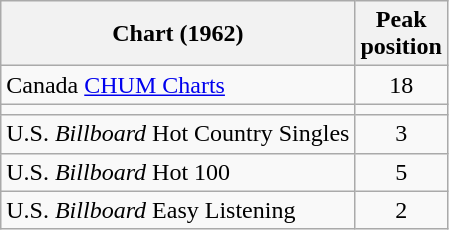<table class="wikitable">
<tr>
<th>Chart (1962)</th>
<th>Peak<br>position</th>
</tr>
<tr>
<td>Canada <a href='#'>CHUM Charts</a></td>
<td align="center">18 </td>
</tr>
<tr>
<td></td>
</tr>
<tr>
<td>U.S. <em>Billboard</em> Hot Country Singles</td>
<td align="center">3 </td>
</tr>
<tr>
<td>U.S. <em>Billboard</em> Hot 100</td>
<td align="center">5</td>
</tr>
<tr>
<td>U.S. <em>Billboard</em> Easy Listening</td>
<td align="center">2 </td>
</tr>
</table>
